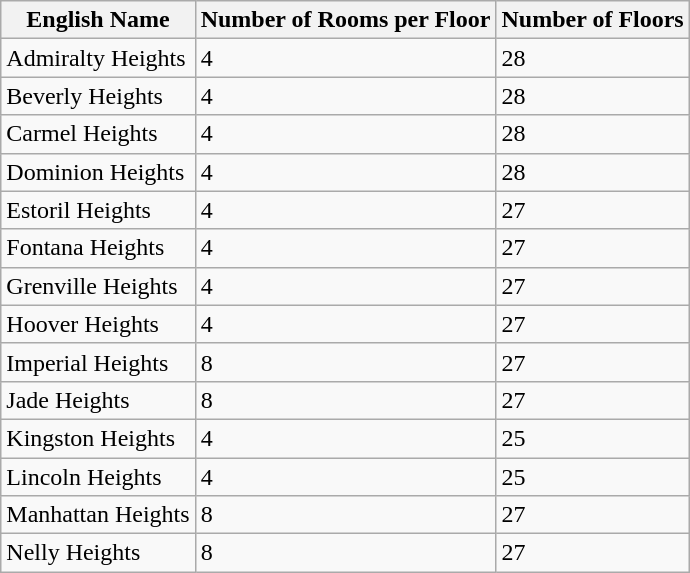<table class="wikitable" style="margin:1em auto;">
<tr>
<th>English Name</th>
<th>Number of Rooms per Floor</th>
<th>Number of Floors</th>
</tr>
<tr>
<td>Admiralty Heights</td>
<td>4</td>
<td>28</td>
</tr>
<tr>
<td>Beverly Heights</td>
<td>4</td>
<td>28</td>
</tr>
<tr>
<td>Carmel Heights</td>
<td>4</td>
<td>28</td>
</tr>
<tr>
<td>Dominion Heights</td>
<td>4</td>
<td>28</td>
</tr>
<tr>
<td>Estoril Heights</td>
<td>4</td>
<td>27</td>
</tr>
<tr>
<td>Fontana Heights</td>
<td>4</td>
<td>27</td>
</tr>
<tr>
<td>Grenville Heights</td>
<td>4</td>
<td>27</td>
</tr>
<tr>
<td>Hoover Heights</td>
<td>4</td>
<td>27</td>
</tr>
<tr>
<td>Imperial Heights</td>
<td>8</td>
<td>27</td>
</tr>
<tr>
<td>Jade Heights</td>
<td>8</td>
<td>27</td>
</tr>
<tr>
<td>Kingston Heights</td>
<td>4</td>
<td>25</td>
</tr>
<tr>
<td>Lincoln Heights</td>
<td>4</td>
<td>25</td>
</tr>
<tr>
<td>Manhattan Heights</td>
<td>8</td>
<td>27</td>
</tr>
<tr>
<td>Nelly Heights</td>
<td>8</td>
<td>27</td>
</tr>
</table>
